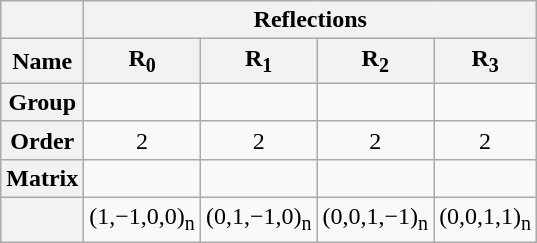<table class=wikitable>
<tr>
<th></th>
<th colspan=4>Reflections</th>
</tr>
<tr>
<th>Name</th>
<th>R<sub>0</sub></th>
<th>R<sub>1</sub></th>
<th>R<sub>2</sub></th>
<th>R<sub>3</sub></th>
</tr>
<tr align=center>
<th>Group</th>
<td></td>
<td></td>
<td></td>
<td></td>
</tr>
<tr align=center>
<th>Order</th>
<td>2</td>
<td>2</td>
<td>2</td>
<td>2</td>
</tr>
<tr align=center>
<th>Matrix</th>
<td><br></td>
<td><br></td>
<td><br></td>
<td><br></td>
</tr>
<tr align=center>
<th></th>
<td>(1,−1,0,0)<sub>n</sub></td>
<td>(0,1,−1,0)<sub>n</sub></td>
<td>(0,0,1,−1)<sub>n</sub></td>
<td>(0,0,1,1)<sub>n</sub></td>
</tr>
</table>
